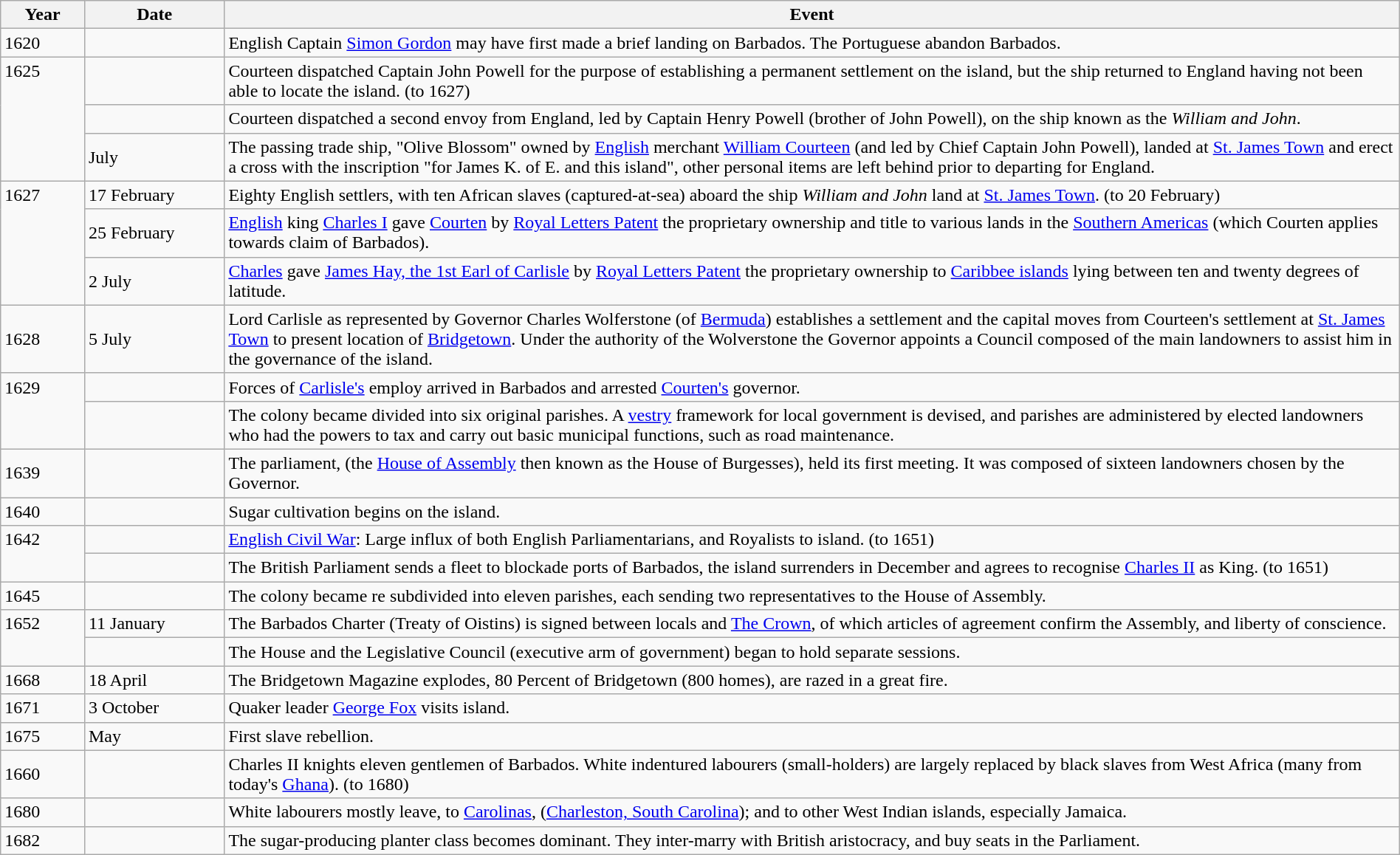<table class="wikitable" width="100%">
<tr>
<th style="width:6%">Year</th>
<th style="width:10%">Date</th>
<th>Event</th>
</tr>
<tr>
<td>1620</td>
<td></td>
<td>English Captain <a href='#'>Simon Gordon</a> may have first made a brief landing on Barbados.  The Portuguese abandon Barbados.</td>
</tr>
<tr>
<td rowspan="3" valign="top">1625</td>
<td></td>
<td>Courteen dispatched Captain John Powell for the purpose of establishing a permanent settlement on the island, but the ship returned to England having not been able to locate the island. (to 1627)</td>
</tr>
<tr>
<td></td>
<td>Courteen dispatched a second envoy from England, led by Captain Henry Powell (brother of John Powell), on the ship known as the <em>William and John</em>.</td>
</tr>
<tr>
<td>July</td>
<td>The passing trade ship, "Olive Blossom" owned by <a href='#'>English</a> merchant <a href='#'>William Courteen</a> (and led by Chief Captain John Powell), landed at <a href='#'>St. James Town</a> and erect a cross with the inscription "for James K. of E. and this island", other personal items are left behind prior to departing for England.</td>
</tr>
<tr>
<td rowspan="3" valign="top">1627</td>
<td>17 February</td>
<td>Eighty English settlers, with ten African slaves (captured-at-sea) aboard the ship <em>William and John</em> land at <a href='#'>St. James Town</a>. (to 20 February)</td>
</tr>
<tr>
<td>25 February</td>
<td><a href='#'>English</a> king <a href='#'>Charles I</a> gave <a href='#'>Courten</a> by <a href='#'>Royal Letters Patent</a> the proprietary ownership and title to various lands in the <a href='#'>Southern Americas</a> (which Courten applies towards claim of Barbados).</td>
</tr>
<tr>
<td>2 July</td>
<td><a href='#'>Charles</a> gave <a href='#'>James Hay, the 1st Earl of Carlisle</a> by <a href='#'>Royal Letters Patent</a> the proprietary ownership to <a href='#'>Caribbee islands</a> lying between ten and twenty degrees of latitude.</td>
</tr>
<tr>
<td>1628</td>
<td>5 July</td>
<td>Lord Carlisle as represented by Governor Charles Wolferstone (of <a href='#'>Bermuda</a>) establishes a settlement and the capital moves from Courteen's settlement at <a href='#'>St. James Town</a> to present location of <a href='#'>Bridgetown</a>.  Under the authority of the Wolverstone the Governor appoints a Council composed of the main landowners to assist him in the governance of the island.</td>
</tr>
<tr>
<td rowspan="2" valign="top">1629</td>
<td></td>
<td>Forces of <a href='#'>Carlisle's</a> employ arrived in Barbados and arrested <a href='#'>Courten's</a> governor.</td>
</tr>
<tr>
<td></td>
<td>The colony became divided into six original parishes.  A <a href='#'>vestry</a> framework for local government is devised, and parishes are administered by elected landowners who had the powers to tax and carry out basic municipal functions, such as road maintenance.</td>
</tr>
<tr>
<td>1639</td>
<td></td>
<td>The parliament, (the <a href='#'>House of Assembly</a> then known as the House of Burgesses), held its first meeting. It was composed of sixteen landowners chosen by the Governor.</td>
</tr>
<tr>
<td>1640</td>
<td></td>
<td>Sugar cultivation begins on the island.</td>
</tr>
<tr>
<td rowspan="2" valign="top">1642</td>
<td></td>
<td><a href='#'>English Civil War</a>: Large influx of both English Parliamentarians, and Royalists to island. (to 1651)</td>
</tr>
<tr>
<td></td>
<td>The British Parliament sends a fleet to blockade ports of Barbados, the island surrenders in December and agrees to recognise <a href='#'>Charles II</a> as King. (to 1651)</td>
</tr>
<tr>
<td>1645</td>
<td></td>
<td>The colony became re subdivided into eleven parishes, each sending two representatives to the House of Assembly.</td>
</tr>
<tr>
<td rowspan="2" valign="top">1652</td>
<td>11 January</td>
<td>The Barbados Charter (Treaty of Oistins) is signed between locals and <a href='#'>The Crown</a>, of which articles of agreement confirm the Assembly, and liberty of conscience.</td>
</tr>
<tr>
<td></td>
<td>The House and the Legislative Council (executive arm of government) began to hold separate sessions.</td>
</tr>
<tr>
<td>1668</td>
<td>18 April</td>
<td>The Bridgetown Magazine explodes, 80 Percent of Bridgetown (800 homes), are razed in a great fire.</td>
</tr>
<tr>
<td>1671</td>
<td>3 October</td>
<td>Quaker leader <a href='#'>George Fox</a> visits island.</td>
</tr>
<tr>
<td>1675</td>
<td>May</td>
<td>First slave rebellion.</td>
</tr>
<tr>
<td>1660</td>
<td></td>
<td>Charles II knights eleven gentlemen of Barbados. White indentured labourers (small-holders) are largely replaced by black slaves from West Africa (many from today's <a href='#'>Ghana</a>). (to 1680)</td>
</tr>
<tr>
<td>1680</td>
<td></td>
<td>White labourers mostly leave, to <a href='#'>Carolinas</a>, (<a href='#'>Charleston, South Carolina</a>); and to other West Indian islands, especially Jamaica.</td>
</tr>
<tr>
<td>1682</td>
<td></td>
<td>The sugar-producing planter class becomes dominant. They inter-marry with British aristocracy, and buy seats in the Parliament.</td>
</tr>
</table>
